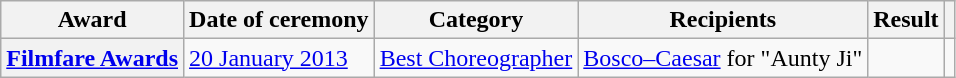<table class="wikitable plainrowheaders sortable">
<tr>
<th scope="col">Award</th>
<th scope="col">Date of ceremony</th>
<th scope="col">Category</th>
<th scope="col">Recipients</th>
<th scope="col">Result</th>
<th scope="col" class="unsortable"></th>
</tr>
<tr>
<th scope="row"><a href='#'>Filmfare Awards</a></th>
<td><a href='#'>20 January 2013</a></td>
<td><a href='#'>Best Choreographer</a></td>
<td><a href='#'>Bosco–Caesar</a> for "Aunty Ji"</td>
<td></td>
<td style="text-align:center;"><br></td>
</tr>
</table>
